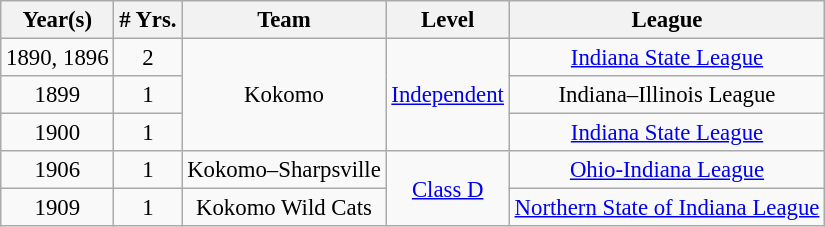<table class="wikitable" style="text-align:center; font-size: 95%;">
<tr>
<th>Year(s)</th>
<th># Yrs.</th>
<th>Team</th>
<th>Level</th>
<th>League</th>
</tr>
<tr>
<td>1890, 1896</td>
<td>2</td>
<td rowspan=3>Kokomo</td>
<td rowspan=3><a href='#'>Independent</a></td>
<td><a href='#'>Indiana State League</a></td>
</tr>
<tr>
<td>1899</td>
<td>1</td>
<td>Indiana–Illinois League</td>
</tr>
<tr>
<td>1900</td>
<td>1</td>
<td><a href='#'>Indiana State League</a></td>
</tr>
<tr>
<td>1906</td>
<td>1</td>
<td>Kokomo–Sharpsville</td>
<td rowspan=4><a href='#'>Class D</a></td>
<td><a href='#'>Ohio-Indiana League</a></td>
</tr>
<tr>
<td>1909</td>
<td>1</td>
<td>Kokomo Wild Cats</td>
<td><a href='#'>Northern State of Indiana League</a></td>
</tr>
</table>
